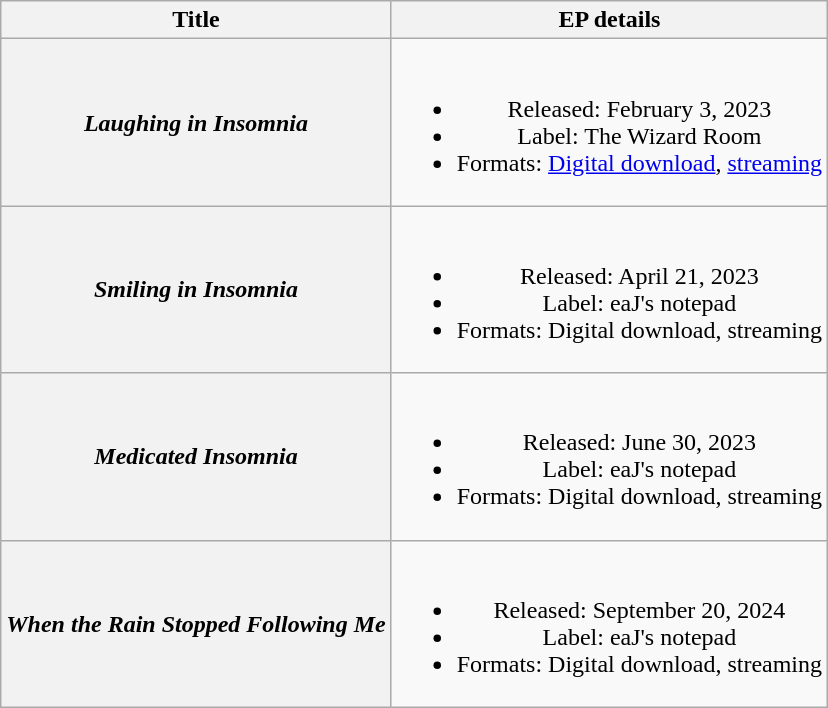<table class="wikitable plainrowheaders" style="text-align:center;">
<tr>
<th scope="col">Title</th>
<th scope="col">EP details</th>
</tr>
<tr>
<th scope="row"><em>Laughing in Insomnia</em></th>
<td><br><ul><li>Released: February 3, 2023</li><li>Label: The Wizard Room</li><li>Formats: <a href='#'>Digital download</a>, <a href='#'>streaming</a></li></ul></td>
</tr>
<tr>
<th scope="row"><em>Smiling in Insomnia</em></th>
<td><br><ul><li>Released: April 21, 2023</li><li>Label: eaJ's notepad</li><li>Formats: Digital download, streaming</li></ul></td>
</tr>
<tr>
<th scope="row"><em>Medicated Insomnia</em></th>
<td><br><ul><li>Released: June 30, 2023</li><li>Label: eaJ's notepad</li><li>Formats: Digital download, streaming</li></ul></td>
</tr>
<tr>
<th scope="row"><em>When the Rain Stopped Following Me</em></th>
<td><br><ul><li>Released: September 20, 2024</li><li>Label: eaJ's notepad</li><li>Formats: Digital download, streaming</li></ul></td>
</tr>
</table>
